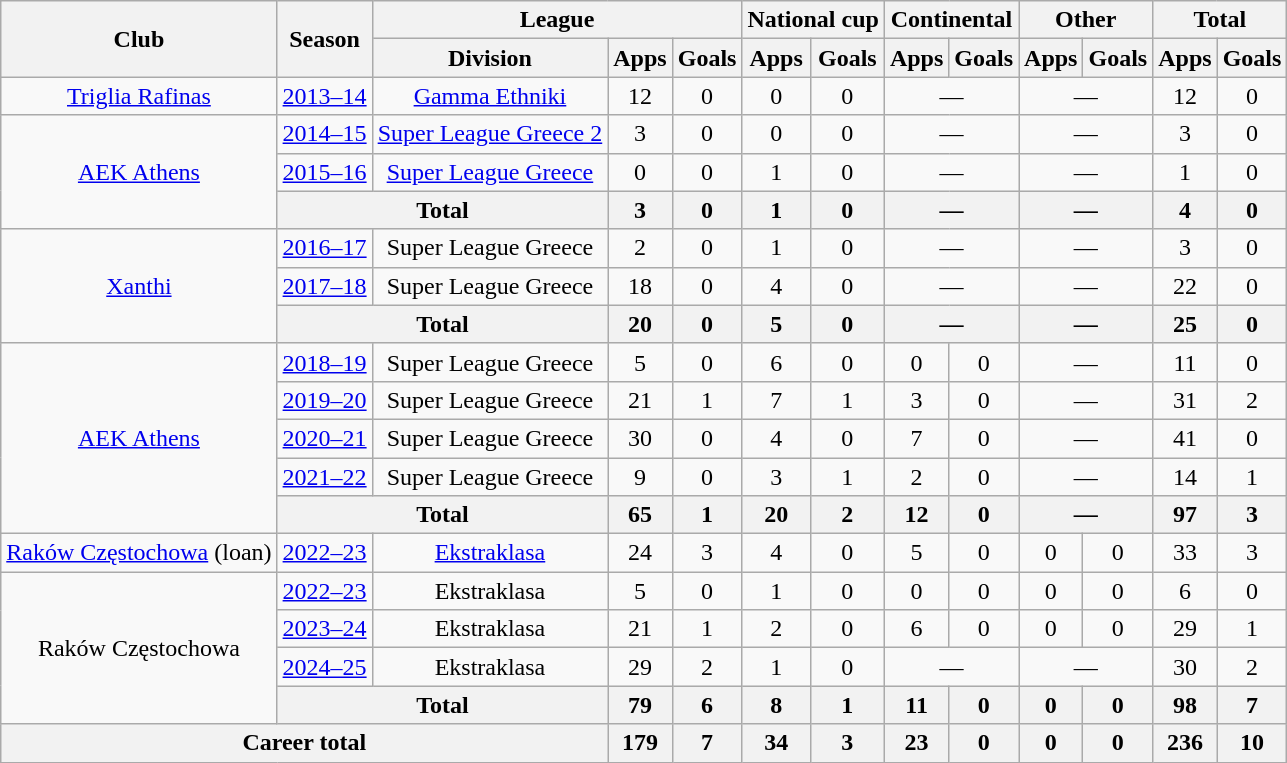<table class="wikitable" style="text-align: center;">
<tr>
<th rowspan=2>Club</th>
<th rowspan=2>Season</th>
<th colspan=3>League</th>
<th colspan=2>National cup</th>
<th colspan=2>Continental</th>
<th colspan=2>Other</th>
<th colspan=2>Total</th>
</tr>
<tr>
<th>Division</th>
<th>Apps</th>
<th>Goals</th>
<th>Apps</th>
<th>Goals</th>
<th>Apps</th>
<th>Goals</th>
<th>Apps</th>
<th>Goals</th>
<th>Apps</th>
<th>Goals</th>
</tr>
<tr>
<td><a href='#'>Triglia Rafinas</a></td>
<td><a href='#'>2013–14</a></td>
<td><a href='#'>Gamma Ethniki</a></td>
<td>12</td>
<td>0</td>
<td>0</td>
<td>0</td>
<td colspan="2">—</td>
<td colspan="2">—</td>
<td>12</td>
<td>0</td>
</tr>
<tr>
<td rowspan="3"><a href='#'>AEK Athens</a></td>
<td><a href='#'>2014–15</a></td>
<td><a href='#'>Super League Greece 2</a></td>
<td>3</td>
<td>0</td>
<td>0</td>
<td>0</td>
<td colspan="2">—</td>
<td colspan="2">—</td>
<td>3</td>
<td>0</td>
</tr>
<tr>
<td><a href='#'>2015–16</a></td>
<td><a href='#'>Super League Greece</a></td>
<td>0</td>
<td>0</td>
<td>1</td>
<td>0</td>
<td colspan="2">—</td>
<td colspan="2">—</td>
<td>1</td>
<td>0</td>
</tr>
<tr>
<th colspan="2">Total</th>
<th>3</th>
<th>0</th>
<th>1</th>
<th>0</th>
<th colspan="2">—</th>
<th colspan="2">—</th>
<th>4</th>
<th>0</th>
</tr>
<tr>
<td rowspan="3"><a href='#'>Xanthi</a></td>
<td><a href='#'>2016–17</a></td>
<td>Super League Greece</td>
<td>2</td>
<td>0</td>
<td>1</td>
<td>0</td>
<td colspan="2">—</td>
<td colspan="2">—</td>
<td>3</td>
<td>0</td>
</tr>
<tr>
<td><a href='#'>2017–18</a></td>
<td>Super League Greece</td>
<td>18</td>
<td>0</td>
<td>4</td>
<td>0</td>
<td colspan="2">—</td>
<td colspan="2">—</td>
<td>22</td>
<td>0</td>
</tr>
<tr>
<th colspan="2">Total</th>
<th>20</th>
<th>0</th>
<th>5</th>
<th>0</th>
<th colspan="2">—</th>
<th colspan="2">—</th>
<th>25</th>
<th>0</th>
</tr>
<tr>
<td rowspan="5"><a href='#'>AEK Athens</a></td>
<td><a href='#'>2018–19</a></td>
<td>Super League Greece</td>
<td>5</td>
<td>0</td>
<td>6</td>
<td>0</td>
<td>0</td>
<td>0</td>
<td colspan="2">—</td>
<td>11</td>
<td>0</td>
</tr>
<tr>
<td><a href='#'>2019–20</a></td>
<td>Super League Greece</td>
<td>21</td>
<td>1</td>
<td>7</td>
<td>1</td>
<td>3</td>
<td>0</td>
<td colspan="2">—</td>
<td>31</td>
<td>2</td>
</tr>
<tr>
<td><a href='#'>2020–21</a></td>
<td>Super League Greece</td>
<td>30</td>
<td>0</td>
<td>4</td>
<td>0</td>
<td>7</td>
<td>0</td>
<td colspan="2">—</td>
<td>41</td>
<td>0</td>
</tr>
<tr>
<td><a href='#'>2021–22</a></td>
<td>Super League Greece</td>
<td>9</td>
<td>0</td>
<td>3</td>
<td>1</td>
<td>2</td>
<td>0</td>
<td colspan="2">—</td>
<td>14</td>
<td>1</td>
</tr>
<tr>
<th colspan="2">Total</th>
<th>65</th>
<th>1</th>
<th>20</th>
<th>2</th>
<th>12</th>
<th>0</th>
<th colspan="2">—</th>
<th>97</th>
<th>3</th>
</tr>
<tr>
<td><a href='#'>Raków Częstochowa</a> (loan)</td>
<td><a href='#'>2022–23</a></td>
<td><a href='#'>Ekstraklasa</a></td>
<td>24</td>
<td>3</td>
<td>4</td>
<td>0</td>
<td>5</td>
<td>0</td>
<td>0</td>
<td>0</td>
<td>33</td>
<td>3</td>
</tr>
<tr>
<td rowspan="4">Raków Częstochowa</td>
<td><a href='#'>2022–23</a></td>
<td>Ekstraklasa</td>
<td>5</td>
<td>0</td>
<td>1</td>
<td>0</td>
<td>0</td>
<td>0</td>
<td>0</td>
<td>0</td>
<td>6</td>
<td>0</td>
</tr>
<tr>
<td><a href='#'>2023–24</a></td>
<td>Ekstraklasa</td>
<td>21</td>
<td>1</td>
<td>2</td>
<td>0</td>
<td>6</td>
<td>0</td>
<td>0</td>
<td>0</td>
<td>29</td>
<td>1</td>
</tr>
<tr>
<td><a href='#'>2024–25</a></td>
<td>Ekstraklasa</td>
<td>29</td>
<td>2</td>
<td>1</td>
<td>0</td>
<td colspan="2">—</td>
<td colspan="2">—</td>
<td>30</td>
<td>2</td>
</tr>
<tr>
<th colspan="2">Total</th>
<th>79</th>
<th>6</th>
<th>8</th>
<th>1</th>
<th>11</th>
<th>0</th>
<th>0</th>
<th>0</th>
<th>98</th>
<th>7</th>
</tr>
<tr>
<th colspan=3>Career total</th>
<th>179</th>
<th>7</th>
<th>34</th>
<th>3</th>
<th>23</th>
<th>0</th>
<th>0</th>
<th>0</th>
<th>236</th>
<th>10</th>
</tr>
</table>
